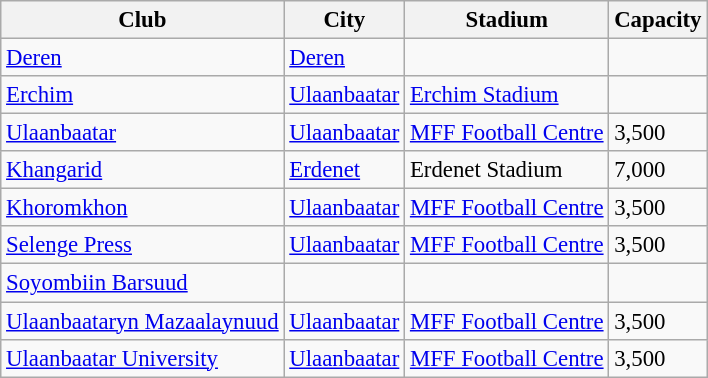<table class="wikitable sortable" style="font-size:95%">
<tr>
<th>Club</th>
<th>City</th>
<th>Stadium</th>
<th>Capacity</th>
</tr>
<tr>
<td><a href='#'>Deren</a></td>
<td><a href='#'>Deren</a></td>
<td></td>
<td></td>
</tr>
<tr>
<td><a href='#'>Erchim</a></td>
<td><a href='#'>Ulaanbaatar</a></td>
<td><a href='#'>Erchim Stadium</a></td>
<td></td>
</tr>
<tr>
<td><a href='#'>Ulaanbaatar</a></td>
<td><a href='#'>Ulaanbaatar</a></td>
<td><a href='#'>MFF Football Centre</a></td>
<td>3,500</td>
</tr>
<tr>
<td><a href='#'>Khangarid</a></td>
<td><a href='#'>Erdenet</a></td>
<td>Erdenet Stadium</td>
<td>7,000</td>
</tr>
<tr>
<td><a href='#'>Khoromkhon</a></td>
<td><a href='#'>Ulaanbaatar</a></td>
<td><a href='#'>MFF Football Centre</a></td>
<td>3,500</td>
</tr>
<tr>
<td><a href='#'>Selenge Press</a></td>
<td><a href='#'>Ulaanbaatar</a></td>
<td><a href='#'>MFF Football Centre</a></td>
<td>3,500</td>
</tr>
<tr>
<td><a href='#'>Soyombiin Barsuud</a></td>
<td></td>
<td></td>
<td></td>
</tr>
<tr>
<td><a href='#'>Ulaanbaataryn Mazaalaynuud</a></td>
<td><a href='#'>Ulaanbaatar</a></td>
<td><a href='#'>MFF Football Centre</a></td>
<td>3,500</td>
</tr>
<tr>
<td><a href='#'>Ulaanbaatar University</a></td>
<td><a href='#'>Ulaanbaatar</a></td>
<td><a href='#'>MFF Football Centre</a></td>
<td>3,500</td>
</tr>
</table>
